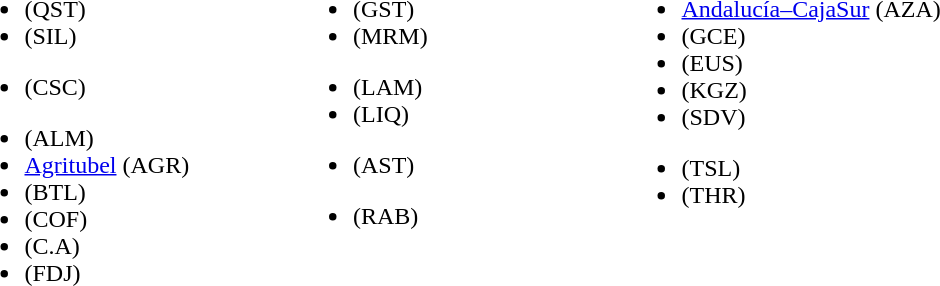<table>
<tr>
<td valign="top" width=33%><br><ul><li> (QST)</li><li> (SIL)</li></ul><ul><li> (CSC)</li></ul><ul><li> (ALM)</li><li><a href='#'>Agritubel</a> (AGR)</li><li> (BTL)</li><li> (COF)</li><li> (C.A)</li><li> (FDJ)</li></ul></td>
<td valign="top" width=33%><br><ul><li> (GST)</li><li> (MRM)</li></ul><ul><li> (LAM)</li><li> (LIQ)</li></ul><ul><li> (AST)</li></ul><ul><li> (RAB)</li></ul></td>
<td valign="top" width=33%><br><ul><li><a href='#'>Andalucía–CajaSur</a> (AZA)</li><li> (GCE)</li><li> (EUS)</li><li> (KGZ)</li><li> (SDV)</li></ul><ul><li> (TSL)</li><li> (THR)</li></ul></td>
</tr>
</table>
